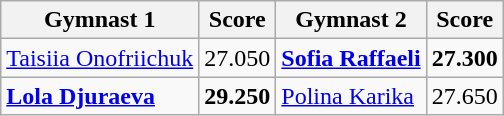<table class="wikitable">
<tr>
<th>Gymnast 1</th>
<th>Score</th>
<th>Gymnast 2</th>
<th>Score</th>
</tr>
<tr>
<td><a href='#'>Taisiia Onofriichuk</a></td>
<td>27.050</td>
<td><strong><a href='#'>Sofia Raffaeli</a></strong></td>
<td><strong>27.300</strong></td>
</tr>
<tr>
<td><strong><a href='#'>Lola Djuraeva</a></strong></td>
<td><strong>29.250</strong></td>
<td><a href='#'>Polina Karika</a></td>
<td>27.650</td>
</tr>
</table>
